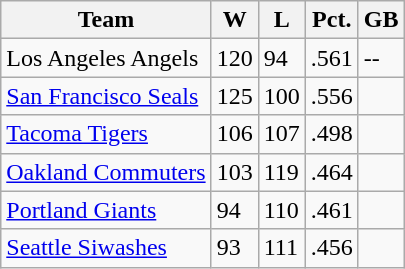<table class="wikitable">
<tr>
<th>Team</th>
<th>W</th>
<th>L</th>
<th>Pct.</th>
<th>GB</th>
</tr>
<tr>
<td>Los Angeles Angels</td>
<td>120</td>
<td>94</td>
<td>.561</td>
<td>--</td>
</tr>
<tr>
<td><a href='#'>San Francisco Seals</a></td>
<td>125</td>
<td>100</td>
<td>.556</td>
<td></td>
</tr>
<tr>
<td><a href='#'>Tacoma Tigers</a></td>
<td>106</td>
<td>107</td>
<td>.498</td>
<td></td>
</tr>
<tr>
<td><a href='#'>Oakland Commuters</a></td>
<td>103</td>
<td>119</td>
<td>.464</td>
<td></td>
</tr>
<tr>
<td><a href='#'>Portland Giants</a></td>
<td>94</td>
<td>110</td>
<td>.461</td>
<td></td>
</tr>
<tr>
<td><a href='#'>Seattle Siwashes</a></td>
<td>93</td>
<td>111</td>
<td>.456</td>
<td></td>
</tr>
</table>
